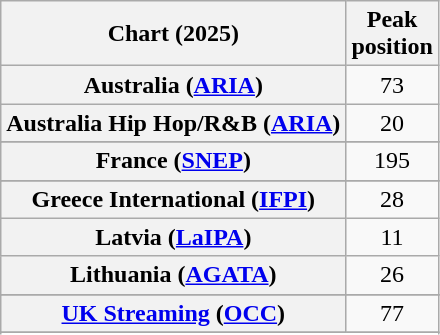<table class="wikitable sortable plainrowheaders" style="text-align:center">
<tr>
<th scope="col">Chart (2025)</th>
<th scope="col">Peak<br>position</th>
</tr>
<tr>
<th scope="row">Australia (<a href='#'>ARIA</a>)</th>
<td>73</td>
</tr>
<tr>
<th scope="row">Australia Hip Hop/R&B (<a href='#'>ARIA</a>)</th>
<td>20</td>
</tr>
<tr>
</tr>
<tr>
</tr>
<tr>
<th scope="row">France (<a href='#'>SNEP</a>)</th>
<td>195</td>
</tr>
<tr>
</tr>
<tr>
<th scope="row">Greece International (<a href='#'>IFPI</a>)</th>
<td>28</td>
</tr>
<tr>
<th scope="row">Latvia (<a href='#'>LaIPA</a>)</th>
<td>11</td>
</tr>
<tr>
<th scope="row">Lithuania (<a href='#'>AGATA</a>)</th>
<td>26</td>
</tr>
<tr>
</tr>
<tr>
<th scope="row"><a href='#'>UK Streaming</a> (<a href='#'>OCC</a>)</th>
<td>77</td>
</tr>
<tr>
</tr>
<tr>
</tr>
</table>
